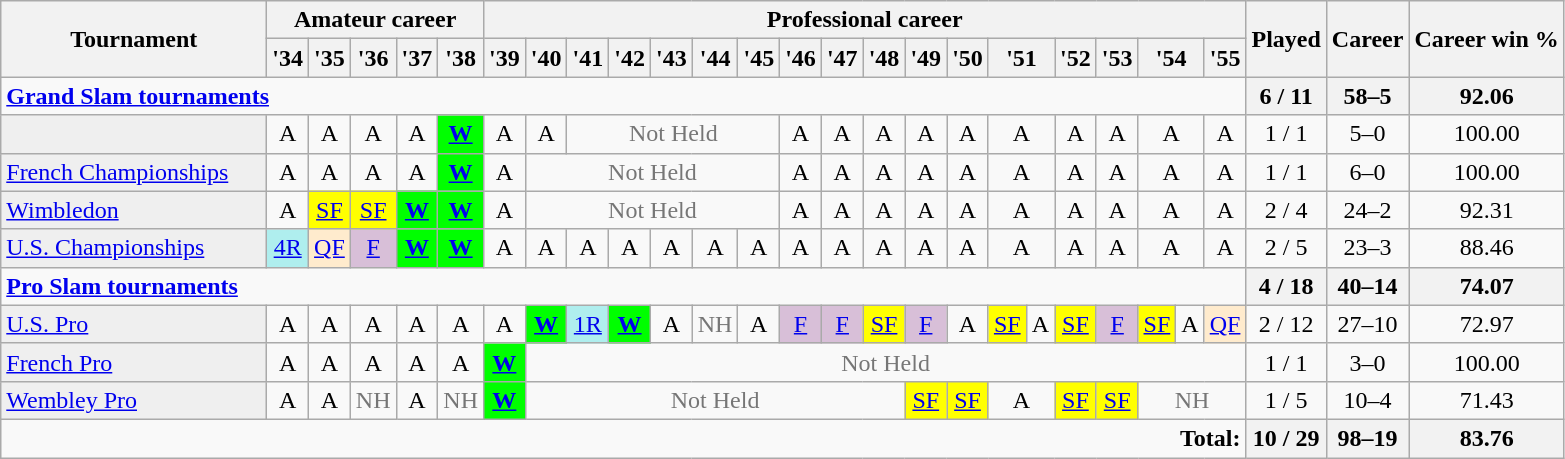<table class=wikitable style=text-align:center>
<tr>
<th rowspan="2" width=170>Tournament</th>
<th colspan="5">Amateur career</th>
<th colspan="19">Professional career</th>
<th rowspan="2"> Played</th>
<th rowspan="2">Career </th>
<th rowspan="2">Career win %</th>
</tr>
<tr>
<th>'34</th>
<th>'35</th>
<th>'36</th>
<th>'37</th>
<th>'38</th>
<th>'39</th>
<th>'40</th>
<th>'41</th>
<th>'42</th>
<th>'43</th>
<th>'44</th>
<th>'45</th>
<th>'46</th>
<th>'47</th>
<th>'48</th>
<th>'49</th>
<th>'50</th>
<th colspan=2>'51</th>
<th>'52</th>
<th>'53</th>
<th colspan=2>'54</th>
<th>'55</th>
</tr>
<tr>
<td colspan="25" style="text-align:left"><strong><a href='#'>Grand Slam tournaments</a></strong></td>
<th>6 / 11</th>
<th>58–5</th>
<th>92.06</th>
</tr>
<tr>
<td style="background:#EFEFEF;text-align:left"></td>
<td>A</td>
<td>A</td>
<td>A</td>
<td>A</td>
<td style="background:#00ff00;"><strong><a href='#'>W</a></strong></td>
<td>A</td>
<td>A</td>
<td colspan=5 style=color:#767676>Not Held</td>
<td>A</td>
<td>A</td>
<td>A</td>
<td>A</td>
<td>A</td>
<td colspan=2>A</td>
<td>A</td>
<td>A</td>
<td colspan=2>A</td>
<td>A</td>
<td>1 / 1</td>
<td>5–0</td>
<td>100.00</td>
</tr>
<tr>
<td style="background:#EFEFEF;text-align:left"><a href='#'>French Championships</a></td>
<td>A</td>
<td>A</td>
<td>A</td>
<td>A</td>
<td style="background:#00ff00;"><strong><a href='#'>W</a></strong></td>
<td>A</td>
<td colspan=6 style=color:#767676>Not Held</td>
<td>A</td>
<td>A</td>
<td>A</td>
<td>A</td>
<td>A</td>
<td colspan=2>A</td>
<td>A</td>
<td>A</td>
<td colspan=2>A</td>
<td>A</td>
<td>1 / 1</td>
<td>6–0</td>
<td>100.00</td>
</tr>
<tr>
<td style="background:#EFEFEF;text-align:left"><a href='#'>Wimbledon</a></td>
<td>A</td>
<td style="background:yellow;"><a href='#'>SF</a></td>
<td style="background:yellow;"><a href='#'>SF</a></td>
<td style="background:#00ff00;"><strong><a href='#'>W</a></strong></td>
<td style="background:#00ff00;"><strong><a href='#'>W</a></strong></td>
<td>A</td>
<td colspan=6 style=color:#767676>Not Held</td>
<td>A</td>
<td>A</td>
<td>A</td>
<td>A</td>
<td>A</td>
<td colspan=2>A</td>
<td>A</td>
<td>A</td>
<td colspan=2>A</td>
<td>A</td>
<td>2 / 4</td>
<td>24–2</td>
<td>92.31</td>
</tr>
<tr>
<td style="background:#EFEFEF;text-align:left"><a href='#'>U.S. Championships</a></td>
<td style="background:#afeeee;"><a href='#'>4R</a></td>
<td style="background:#ffebcd;"><a href='#'>QF</a></td>
<td style="background:#D8BFD8;"><a href='#'>F</a></td>
<td style="background:#00ff00;"><strong><a href='#'>W</a></strong></td>
<td style="background:#00ff00;"><strong><a href='#'>W</a></strong></td>
<td>A</td>
<td>A</td>
<td>A</td>
<td>A</td>
<td>A</td>
<td>A</td>
<td>A</td>
<td>A</td>
<td>A</td>
<td>A</td>
<td>A</td>
<td>A</td>
<td colspan=2>A</td>
<td>A</td>
<td>A</td>
<td colspan=2>A</td>
<td>A</td>
<td>2 / 5</td>
<td>23–3</td>
<td>88.46</td>
</tr>
<tr>
<td colspan="25" style="text-align:left"><strong><a href='#'>Pro Slam tournaments</a></strong></td>
<th>4 / 18</th>
<th>40–14</th>
<th>74.07</th>
</tr>
<tr>
<td style="background:#EFEFEF;text-align:left"><a href='#'>U.S. Pro</a></td>
<td>A</td>
<td>A</td>
<td>A</td>
<td>A</td>
<td>A</td>
<td>A</td>
<td style="background:#00ff00;"><strong><a href='#'>W</a></strong></td>
<td style="background:#afeeee;"><a href='#'>1R</a></td>
<td style="background:#00ff00;"><strong><a href='#'>W</a></strong></td>
<td>A</td>
<td style=color:#767676>NH</td>
<td>A</td>
<td style="background:#D8BFD8;"><a href='#'>F</a></td>
<td style="background:#D8BFD8;"><a href='#'>F</a></td>
<td style="background:yellow;"><a href='#'>SF</a></td>
<td style="background:#D8BFD8;"><a href='#'>F</a></td>
<td>A</td>
<td style="background:yellow;"><a href='#'>SF</a></td>
<td>A</td>
<td style="background:yellow;"><a href='#'>SF</a></td>
<td style="background:#D8BFD8;"><a href='#'>F</a></td>
<td style="background:yellow;"><a href='#'>SF</a></td>
<td>A</td>
<td style="background:#ffebcd;"><a href='#'>QF</a></td>
<td>2 / 12</td>
<td>27–10</td>
<td>72.97</td>
</tr>
<tr>
<td style="background:#EFEFEF;text-align:left"><a href='#'>French Pro</a></td>
<td>A</td>
<td>A</td>
<td>A</td>
<td>A</td>
<td>A</td>
<td style="background:#00ff00;"><strong><a href='#'>W</a></strong></td>
<td colspan=18 style=color:#767676>Not Held</td>
<td>1 / 1</td>
<td>3–0</td>
<td>100.00</td>
</tr>
<tr>
<td style="background:#EFEFEF;text-align:left"><a href='#'>Wembley Pro</a></td>
<td>A</td>
<td>A</td>
<td style=color:#767676>NH</td>
<td>A</td>
<td style=color:#767676>NH</td>
<td style="background:#00ff00;"><strong><a href='#'>W</a></strong></td>
<td colspan=9 style=color:#767676>Not Held</td>
<td style="background:yellow;"><a href='#'>SF</a></td>
<td style="background:yellow;"><a href='#'>SF</a></td>
<td colspan=2>A</td>
<td style="background:yellow;"><a href='#'>SF</a></td>
<td style="background:yellow;"><a href='#'>SF</a></td>
<td colspan=3 style=color:#767676>NH</td>
<td>1 / 5</td>
<td>10–4</td>
<td>71.43</td>
</tr>
<tr>
<td colspan="25" align="right"><strong>Total:</strong></td>
<th>10 / 29</th>
<th>98–19</th>
<th>83.76</th>
</tr>
</table>
